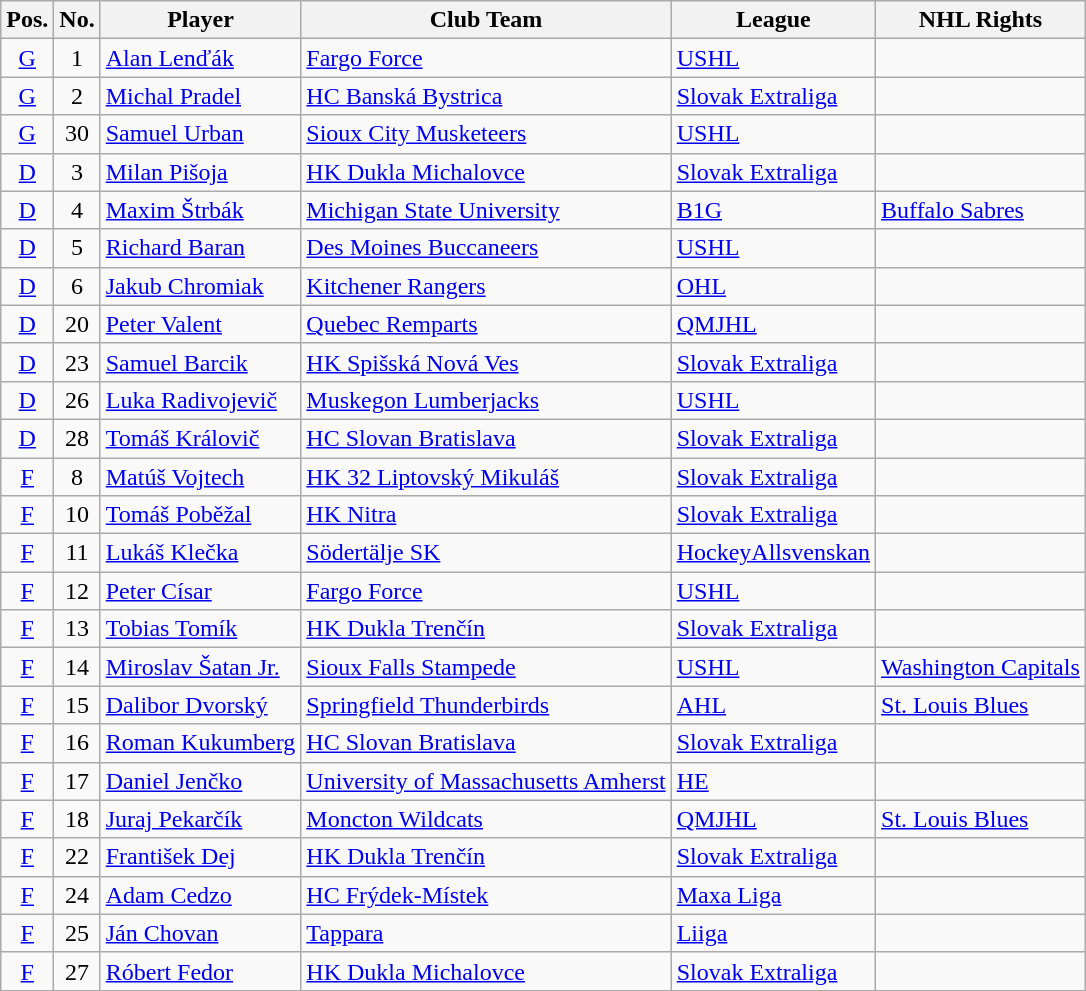<table class="wikitable sortable">
<tr>
<th>Pos.</th>
<th>No.</th>
<th>Player</th>
<th>Club Team</th>
<th>League</th>
<th>NHL Rights</th>
</tr>
<tr>
<td style="text-align:center;"><a href='#'>G</a></td>
<td style="text-align:center;">1</td>
<td><a href='#'>Alan Lenďák</a></td>
<td> <a href='#'>Fargo Force</a></td>
<td> <a href='#'>USHL</a></td>
<td></td>
</tr>
<tr>
<td style="text-align:center;"><a href='#'>G</a></td>
<td style="text-align:center;">2</td>
<td><a href='#'>Michal Pradel</a></td>
<td> <a href='#'>HC Banská Bystrica</a></td>
<td> <a href='#'>Slovak Extraliga</a></td>
<td></td>
</tr>
<tr>
<td style="text-align:center;"><a href='#'>G</a></td>
<td style="text-align:center;">30</td>
<td><a href='#'>Samuel Urban</a></td>
<td> <a href='#'>Sioux City Musketeers</a></td>
<td> <a href='#'>USHL</a></td>
<td></td>
</tr>
<tr>
<td style="text-align:center;"><a href='#'>D</a></td>
<td style="text-align:center;">3</td>
<td><a href='#'>Milan Pišoja</a></td>
<td> <a href='#'>HK Dukla Michalovce</a></td>
<td> <a href='#'>Slovak Extraliga</a></td>
<td></td>
</tr>
<tr>
<td style="text-align:center;"><a href='#'>D</a></td>
<td style="text-align:center;">4</td>
<td><a href='#'>Maxim Štrbák</a></td>
<td> <a href='#'>Michigan State University</a></td>
<td> <a href='#'>B1G</a></td>
<td><a href='#'>Buffalo Sabres</a></td>
</tr>
<tr>
<td style="text-align:center;"><a href='#'>D</a></td>
<td style="text-align:center;">5</td>
<td><a href='#'>Richard Baran</a></td>
<td> <a href='#'>Des Moines Buccaneers</a></td>
<td> <a href='#'>USHL</a></td>
<td></td>
</tr>
<tr>
<td style="text-align:center;"><a href='#'>D</a></td>
<td style="text-align:center;">6</td>
<td><a href='#'>Jakub Chromiak</a></td>
<td> <a href='#'>Kitchener Rangers</a></td>
<td> <a href='#'>OHL</a></td>
<td></td>
</tr>
<tr>
<td style="text-align:center;"><a href='#'>D</a></td>
<td style="text-align:center;">20</td>
<td><a href='#'>Peter Valent</a></td>
<td> <a href='#'>Quebec Remparts</a></td>
<td> <a href='#'>QMJHL</a></td>
<td></td>
</tr>
<tr>
<td style="text-align:center;"><a href='#'>D</a></td>
<td style="text-align:center;">23</td>
<td><a href='#'>Samuel Barcik</a></td>
<td> <a href='#'>HK Spišská Nová Ves</a></td>
<td> <a href='#'>Slovak Extraliga</a></td>
<td></td>
</tr>
<tr>
<td style="text-align:center;"><a href='#'>D</a></td>
<td style="text-align:center;">26</td>
<td><a href='#'>Luka Radivojevič</a></td>
<td> <a href='#'>Muskegon Lumberjacks</a></td>
<td> <a href='#'>USHL</a></td>
<td></td>
</tr>
<tr>
<td style="text-align:center;"><a href='#'>D</a></td>
<td style="text-align:center;">28</td>
<td><a href='#'>Tomáš Královič</a></td>
<td> <a href='#'>HC Slovan Bratislava</a></td>
<td> <a href='#'>Slovak Extraliga</a></td>
<td></td>
</tr>
<tr>
<td style="text-align:center;"><a href='#'>F</a></td>
<td style="text-align:center;">8</td>
<td><a href='#'>Matúš Vojtech</a></td>
<td> <a href='#'>HK 32 Liptovský Mikuláš</a></td>
<td> <a href='#'>Slovak Extraliga</a></td>
<td></td>
</tr>
<tr>
<td style="text-align:center;"><a href='#'>F</a></td>
<td style="text-align:center;">10</td>
<td><a href='#'>Tomáš Poběžal</a></td>
<td> <a href='#'>HK Nitra</a></td>
<td> <a href='#'>Slovak Extraliga</a></td>
<td></td>
</tr>
<tr>
<td style="text-align:center;"><a href='#'>F</a></td>
<td style="text-align:center;">11</td>
<td><a href='#'>Lukáš Klečka</a></td>
<td> <a href='#'>Södertälje SK</a></td>
<td> <a href='#'>HockeyAllsvenskan</a></td>
<td></td>
</tr>
<tr>
<td style="text-align:center;"><a href='#'>F</a></td>
<td style="text-align:center;">12</td>
<td><a href='#'>Peter Císar</a></td>
<td> <a href='#'>Fargo Force</a></td>
<td> <a href='#'>USHL</a></td>
<td></td>
</tr>
<tr>
<td style="text-align:center;"><a href='#'>F</a></td>
<td style="text-align:center;">13</td>
<td><a href='#'>Tobias Tomík</a></td>
<td> <a href='#'>HK Dukla Trenčín</a></td>
<td> <a href='#'>Slovak Extraliga</a></td>
<td></td>
</tr>
<tr>
<td style="text-align:center;"><a href='#'>F</a></td>
<td style="text-align:center;">14</td>
<td><a href='#'>Miroslav Šatan Jr.</a></td>
<td> <a href='#'>Sioux Falls Stampede</a></td>
<td> <a href='#'>USHL</a></td>
<td><a href='#'>Washington Capitals</a></td>
</tr>
<tr>
<td style="text-align:center;"><a href='#'>F</a></td>
<td style="text-align:center;">15</td>
<td><a href='#'>Dalibor Dvorský</a></td>
<td> <a href='#'>Springfield Thunderbirds</a></td>
<td> <a href='#'>AHL</a></td>
<td><a href='#'>St. Louis Blues</a></td>
</tr>
<tr>
<td style="text-align:center;"><a href='#'>F</a></td>
<td style="text-align:center;">16</td>
<td><a href='#'>Roman Kukumberg</a></td>
<td> <a href='#'>HC Slovan Bratislava</a></td>
<td> <a href='#'>Slovak Extraliga</a></td>
<td></td>
</tr>
<tr>
<td style="text-align:center;"><a href='#'>F</a></td>
<td style="text-align:center;">17</td>
<td><a href='#'>Daniel Jenčko</a></td>
<td> <a href='#'>University of Massachusetts Amherst</a></td>
<td> <a href='#'>HE</a></td>
<td></td>
</tr>
<tr>
<td style="text-align:center;"><a href='#'>F</a></td>
<td style="text-align:center;">18</td>
<td><a href='#'>Juraj Pekarčík</a></td>
<td> <a href='#'>Moncton Wildcats</a></td>
<td> <a href='#'>QMJHL</a></td>
<td><a href='#'>St. Louis Blues</a></td>
</tr>
<tr>
<td style="text-align:center;"><a href='#'>F</a></td>
<td style="text-align:center;">22</td>
<td><a href='#'>František Dej</a></td>
<td> <a href='#'>HK Dukla Trenčín</a></td>
<td> <a href='#'>Slovak Extraliga</a></td>
<td></td>
</tr>
<tr>
<td style="text-align:center;"><a href='#'>F</a></td>
<td style="text-align:center;">24</td>
<td><a href='#'>Adam Cedzo</a></td>
<td> <a href='#'>HC Frýdek-Místek</a></td>
<td> <a href='#'>Maxa Liga</a></td>
<td></td>
</tr>
<tr>
<td style="text-align:center;"><a href='#'>F</a></td>
<td style="text-align:center;">25</td>
<td><a href='#'>Ján Chovan</a></td>
<td> <a href='#'>Tappara</a></td>
<td> <a href='#'>Liiga</a></td>
<td></td>
</tr>
<tr>
<td style="text-align:center;"><a href='#'>F</a></td>
<td style="text-align:center;">27</td>
<td><a href='#'>Róbert Fedor</a></td>
<td> <a href='#'>HK Dukla Michalovce</a></td>
<td> <a href='#'>Slovak Extraliga</a></td>
<td></td>
</tr>
</table>
